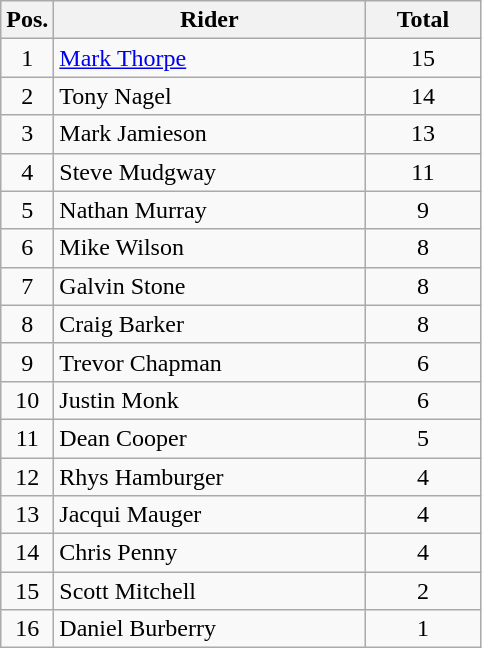<table class=wikitable>
<tr>
<th width=25px>Pos.</th>
<th width=200px>Rider</th>
<th width=70px>Total</th>
</tr>
<tr align=center >
<td>1</td>
<td align=left><a href='#'>Mark Thorpe</a></td>
<td>15</td>
</tr>
<tr align=center>
<td>2</td>
<td align=left>Tony Nagel</td>
<td>14</td>
</tr>
<tr align=center>
<td>3</td>
<td align=left>Mark Jamieson</td>
<td>13</td>
</tr>
<tr align=center>
<td>4</td>
<td align=left>Steve Mudgway</td>
<td>11</td>
</tr>
<tr align=center>
<td>5</td>
<td align=left>Nathan Murray</td>
<td>9</td>
</tr>
<tr align=center>
<td>6</td>
<td align=left>Mike Wilson</td>
<td>8</td>
</tr>
<tr align=center>
<td>7</td>
<td align=left>Galvin Stone</td>
<td>8</td>
</tr>
<tr align=center>
<td>8</td>
<td align=left>Craig Barker</td>
<td>8</td>
</tr>
<tr align=center>
<td>9</td>
<td align=left>Trevor Chapman</td>
<td>6</td>
</tr>
<tr align=center>
<td>10</td>
<td align=left>Justin Monk</td>
<td>6</td>
</tr>
<tr align=center>
<td>11</td>
<td align=left>Dean Cooper</td>
<td>5</td>
</tr>
<tr align=center>
<td>12</td>
<td align=left>Rhys Hamburger</td>
<td>4</td>
</tr>
<tr align=center>
<td>13</td>
<td align=left>Jacqui Mauger</td>
<td>4</td>
</tr>
<tr align=center>
<td>14</td>
<td align=left>Chris Penny</td>
<td>4</td>
</tr>
<tr align=center>
<td>15</td>
<td align=left>Scott Mitchell</td>
<td>2</td>
</tr>
<tr align=center>
<td>16</td>
<td align=left>Daniel Burberry</td>
<td>1</td>
</tr>
</table>
